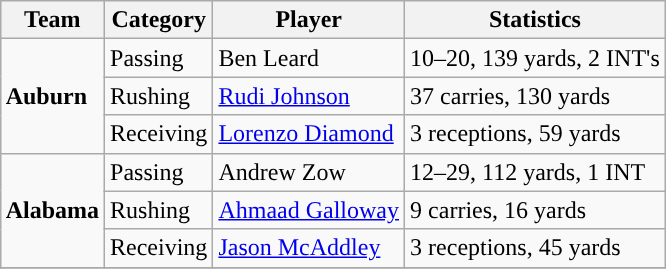<table class="wikitable" style="float: right;">
<tr>
<th>Team</th>
<th>Category</th>
<th>Player</th>
<th>Statistics</th>
</tr>
<tr>
<td rowspan=3><strong>Auburn</strong></td>
<td>Passing</td>
<td>Ben Leard</td>
<td>10–20, 139 yards, 2 INT's</td>
</tr>
<tr>
<td>Rushing</td>
<td><a href='#'>Rudi Johnson</a></td>
<td>37 carries, 130 yards</td>
</tr>
<tr>
<td>Receiving</td>
<td><a href='#'>Lorenzo Diamond</a></td>
<td>3 receptions, 59 yards</td>
</tr>
<tr>
<td rowspan=3><strong>Alabama</strong></td>
<td>Passing</td>
<td>Andrew Zow</td>
<td>12–29, 112 yards, 1 INT</td>
</tr>
<tr>
<td>Rushing</td>
<td><a href='#'>Ahmaad Galloway</a></td>
<td>9 carries, 16 yards</td>
</tr>
<tr>
<td>Receiving</td>
<td><a href='#'>Jason McAddley</a></td>
<td>3 receptions, 45 yards</td>
</tr>
<tr>
</tr>
</table>
